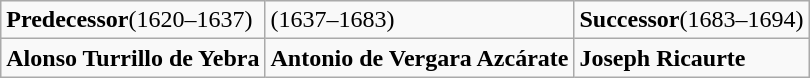<table class="wikitable">
<tr>
<td><strong>Predecessor</strong>(1620–1637)</td>
<td>(1637–1683)</td>
<td><strong>Successor</strong>(1683–1694)</td>
</tr>
<tr>
<td><strong>Alonso Turrillo de Yebra</strong></td>
<td><strong>Antonio de Vergara Azcárate</strong></td>
<td><strong>Joseph Ricaurte</strong></td>
</tr>
</table>
